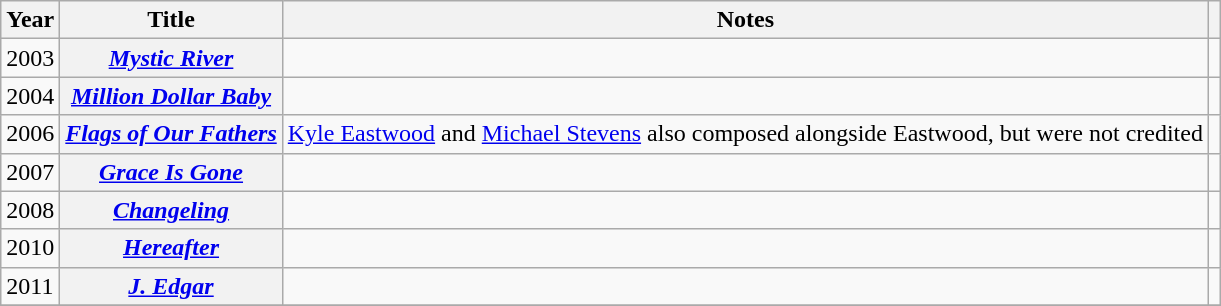<table class="wikitable plainrowheaders">
<tr>
<th scope="col">Year</th>
<th scope="col">Title</th>
<th scope="col">Notes</th>
<th scope="col"></th>
</tr>
<tr>
<td>2003</td>
<th scope=row><em><a href='#'>Mystic River</a></em></th>
<td></td>
<td style="text-align:center;"></td>
</tr>
<tr>
<td>2004</td>
<th scope=row><em><a href='#'>Million Dollar Baby</a></em></th>
<td></td>
<td style="text-align:center;"></td>
</tr>
<tr>
<td>2006</td>
<th scope=row><em><a href='#'>Flags of Our Fathers</a></em></th>
<td><a href='#'>Kyle Eastwood</a> and <a href='#'>Michael Stevens</a> also composed alongside Eastwood, but were not credited</td>
<td style="text-align:center;"></td>
</tr>
<tr>
<td>2007</td>
<th scope=row><em><a href='#'>Grace Is Gone</a></em></th>
<td></td>
<td style="text-align:center;"></td>
</tr>
<tr>
<td>2008</td>
<th scope=row><em><a href='#'>Changeling</a></em></th>
<td></td>
<td style="text-align:center;"></td>
</tr>
<tr>
<td>2010</td>
<th scope=row><em><a href='#'>Hereafter</a></em></th>
<td></td>
<td style="text-align:center;"></td>
</tr>
<tr>
<td>2011</td>
<th scope=row><em><a href='#'>J. Edgar</a></em></th>
<td></td>
<td style="text-align:center;"></td>
</tr>
<tr>
</tr>
</table>
